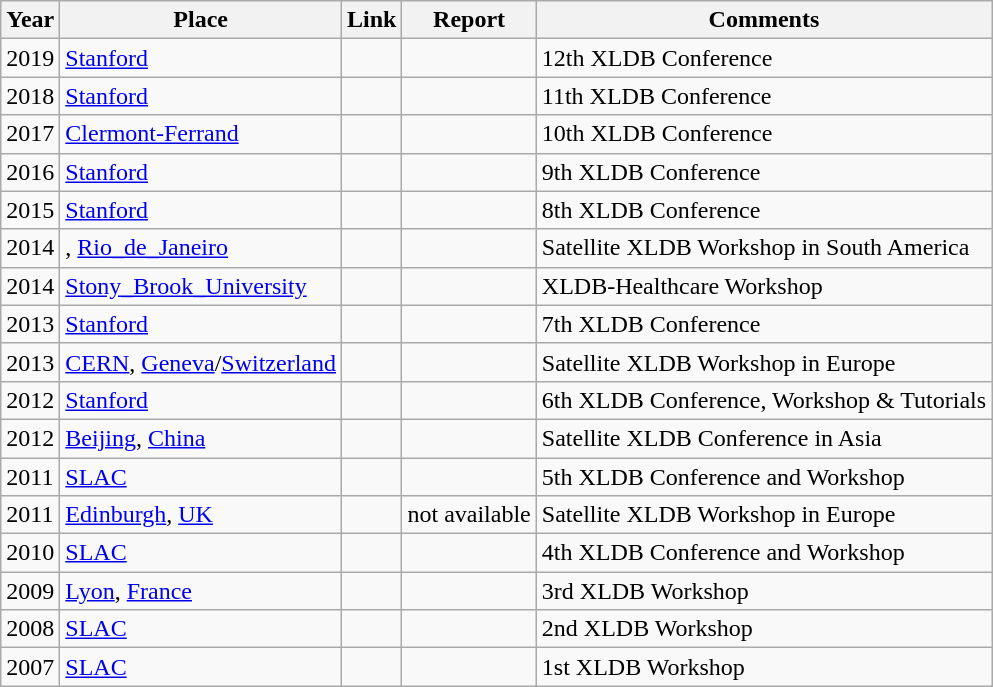<table class="wikitable">
<tr>
<th>Year</th>
<th>Place</th>
<th>Link</th>
<th>Report</th>
<th>Comments</th>
</tr>
<tr>
<td>2019</td>
<td><a href='#'>Stanford</a></td>
<td></td>
<td></td>
<td>12th XLDB Conference</td>
</tr>
<tr>
<td>2018</td>
<td><a href='#'>Stanford</a></td>
<td></td>
<td></td>
<td>11th XLDB Conference</td>
</tr>
<tr>
<td>2017</td>
<td><a href='#'>Clermont-Ferrand</a></td>
<td></td>
<td></td>
<td>10th XLDB Conference</td>
</tr>
<tr>
<td>2016</td>
<td><a href='#'>Stanford</a></td>
<td></td>
<td></td>
<td>9th XLDB Conference</td>
</tr>
<tr>
<td>2015</td>
<td><a href='#'>Stanford</a></td>
<td></td>
<td></td>
<td>8th XLDB Conference</td>
</tr>
<tr>
<td>2014</td>
<td>, <a href='#'>Rio_de_Janeiro</a></td>
<td></td>
<td></td>
<td>Satellite XLDB Workshop in South America</td>
</tr>
<tr>
<td>2014</td>
<td><a href='#'>Stony_Brook_University</a></td>
<td></td>
<td></td>
<td>XLDB-Healthcare Workshop</td>
</tr>
<tr>
<td>2013</td>
<td><a href='#'>Stanford</a></td>
<td></td>
<td></td>
<td>7th XLDB Conference</td>
</tr>
<tr>
<td>2013</td>
<td><a href='#'>CERN</a>, <a href='#'>Geneva</a>/<a href='#'>Switzerland</a></td>
<td></td>
<td></td>
<td>Satellite XLDB Workshop in Europe</td>
</tr>
<tr>
<td>2012</td>
<td><a href='#'>Stanford</a></td>
<td></td>
<td></td>
<td>6th XLDB Conference, Workshop & Tutorials</td>
</tr>
<tr>
<td>2012</td>
<td><a href='#'>Beijing</a>, <a href='#'>China</a></td>
<td></td>
<td></td>
<td>Satellite XLDB Conference in Asia</td>
</tr>
<tr>
<td>2011</td>
<td><a href='#'>SLAC</a></td>
<td></td>
<td></td>
<td>5th XLDB Conference and Workshop</td>
</tr>
<tr>
<td>2011</td>
<td><a href='#'>Edinburgh</a>, <a href='#'>UK</a></td>
<td></td>
<td>not available</td>
<td>Satellite XLDB Workshop in Europe</td>
</tr>
<tr>
<td>2010</td>
<td><a href='#'>SLAC</a></td>
<td></td>
<td></td>
<td>4th XLDB Conference and Workshop</td>
</tr>
<tr>
<td>2009</td>
<td><a href='#'>Lyon</a>, <a href='#'>France</a></td>
<td></td>
<td></td>
<td>3rd XLDB Workshop</td>
</tr>
<tr>
<td>2008</td>
<td><a href='#'>SLAC</a></td>
<td></td>
<td></td>
<td>2nd XLDB Workshop</td>
</tr>
<tr>
<td>2007</td>
<td><a href='#'>SLAC</a></td>
<td></td>
<td></td>
<td>1st XLDB Workshop</td>
</tr>
</table>
